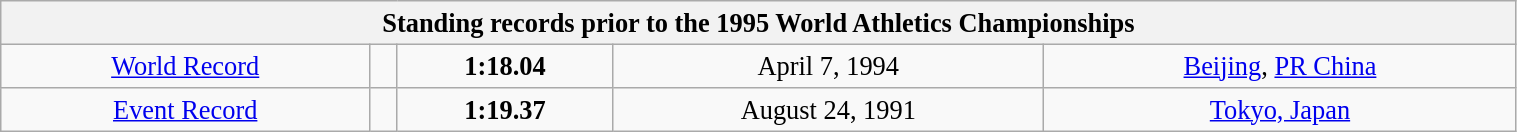<table class="wikitable" style=" text-align:center; font-size:110%;" width="80%">
<tr>
<th colspan="5">Standing records prior to the 1995 World Athletics Championships</th>
</tr>
<tr>
<td><a href='#'>World Record</a></td>
<td></td>
<td><strong>1:18.04</strong></td>
<td>April 7, 1994</td>
<td> <a href='#'>Beijing</a>, <a href='#'>PR China</a></td>
</tr>
<tr>
<td><a href='#'>Event Record</a></td>
<td></td>
<td><strong>1:19.37</strong></td>
<td>August 24, 1991</td>
<td> <a href='#'>Tokyo, Japan</a></td>
</tr>
</table>
